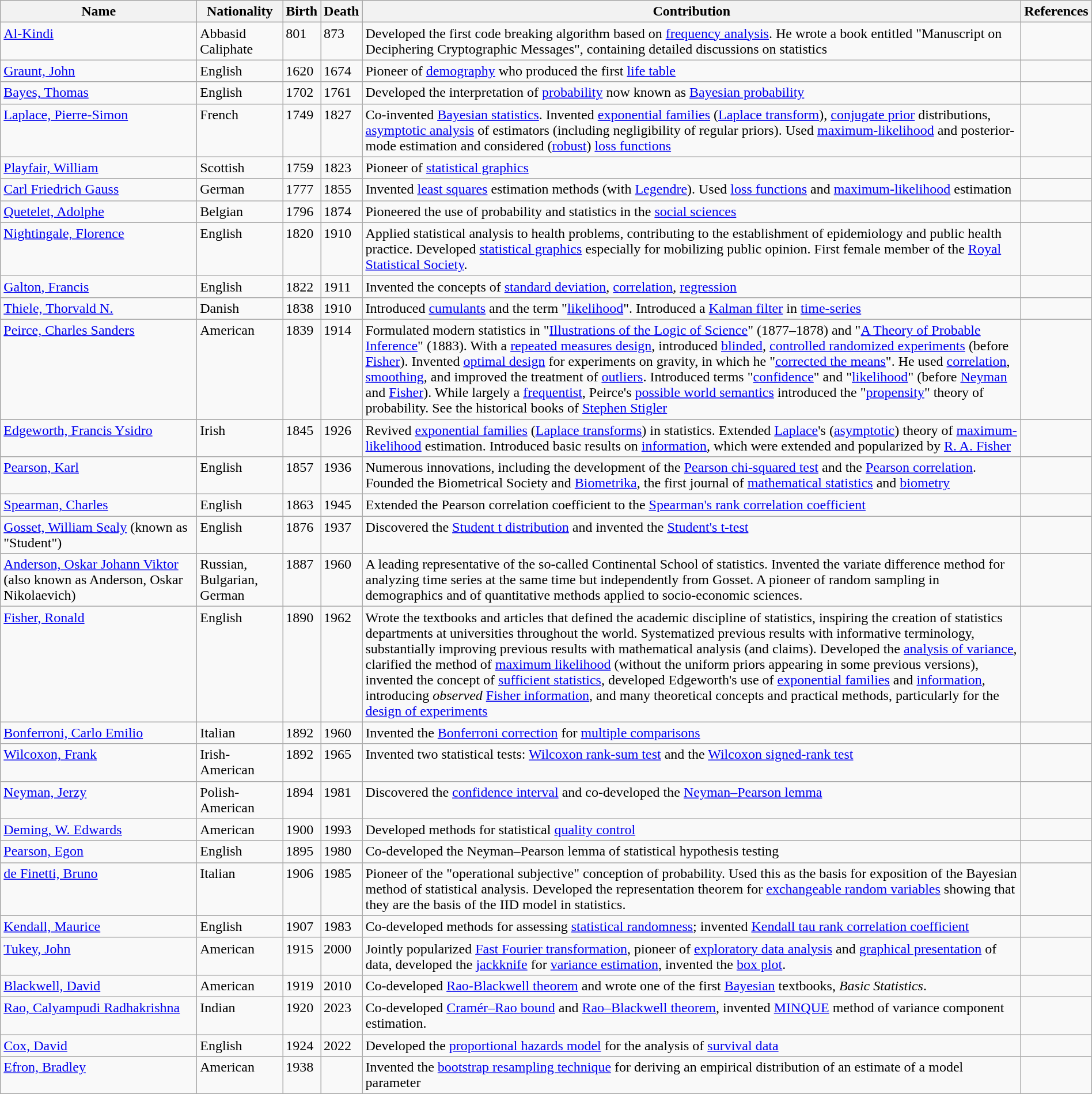<table class = "sortable wikitable" width="100%">
<tr>
<th width="18%">Name</th>
<th>Nationality</th>
<th>Birth</th>
<th>Death</th>
<th>Contribution</th>
<th>References</th>
</tr>
<tr valign="top">
<td><a href='#'>Al-Kindi</a></td>
<td>Abbasid Caliphate</td>
<td>801</td>
<td>873</td>
<td>Developed the first code breaking algorithm based on <a href='#'>frequency analysis</a>. He wrote a book entitled "Manuscript on Deciphering Cryptographic Messages", containing detailed discussions on statistics</td>
<td></td>
</tr>
<tr valign="top">
<td><a href='#'>Graunt, John</a></td>
<td>English</td>
<td>1620</td>
<td>1674</td>
<td>Pioneer of <a href='#'>demography</a> who produced the first <a href='#'>life table</a></td>
<td></td>
</tr>
<tr valign="top">
<td><a href='#'>Bayes, Thomas</a></td>
<td>English</td>
<td>1702</td>
<td>1761</td>
<td>Developed the interpretation of <a href='#'>probability</a> now known as <a href='#'>Bayesian probability</a></td>
<td></td>
</tr>
<tr valign="top">
<td><a href='#'>Laplace, Pierre-Simon</a></td>
<td>French</td>
<td>1749</td>
<td>1827</td>
<td>Co-invented <a href='#'>Bayesian statistics</a>. Invented <a href='#'>exponential families</a> (<a href='#'>Laplace transform</a>), <a href='#'>conjugate prior</a> distributions, <a href='#'>asymptotic analysis</a> of estimators (including negligibility of regular priors). Used <a href='#'>maximum-likelihood</a> and posterior-mode estimation and considered (<a href='#'>robust</a>) <a href='#'>loss functions</a></td>
<td></td>
</tr>
<tr valign="top">
<td><a href='#'>Playfair, William</a></td>
<td>Scottish</td>
<td>1759</td>
<td>1823</td>
<td>Pioneer of <a href='#'>statistical graphics</a></td>
<td></td>
</tr>
<tr valign="top">
<td><a href='#'>Carl Friedrich Gauss</a></td>
<td>German</td>
<td>1777</td>
<td>1855</td>
<td>Invented <a href='#'>least squares</a> estimation methods (with <a href='#'>Legendre</a>). Used <a href='#'>loss functions</a> and <a href='#'>maximum-likelihood</a> estimation</td>
<td></td>
</tr>
<tr valign="top">
<td><a href='#'>Quetelet, Adolphe</a></td>
<td>Belgian</td>
<td>1796</td>
<td>1874</td>
<td>Pioneered the use of probability and statistics in the <a href='#'>social sciences</a></td>
<td></td>
</tr>
<tr valign="top">
<td><a href='#'>Nightingale, Florence</a></td>
<td>English</td>
<td>1820</td>
<td>1910</td>
<td>Applied statistical analysis to health problems, contributing to the establishment of epidemiology and public health practice. Developed <a href='#'>statistical graphics</a> especially for mobilizing public opinion. First female member of the <a href='#'>Royal Statistical Society</a>.</td>
<td></td>
</tr>
<tr valign="top">
<td><a href='#'>Galton, Francis</a></td>
<td>English</td>
<td>1822</td>
<td>1911</td>
<td>Invented the concepts of <a href='#'>standard deviation</a>, <a href='#'>correlation</a>, <a href='#'>regression</a></td>
<td></td>
</tr>
<tr valign="top">
<td><a href='#'>Thiele, Thorvald N.</a></td>
<td>Danish</td>
<td>1838</td>
<td>1910</td>
<td>Introduced <a href='#'>cumulants</a> and the term "<a href='#'>likelihood</a>". Introduced a <a href='#'>Kalman filter</a> in <a href='#'>time-series</a></td>
<td></td>
</tr>
<tr valign="top">
<td><a href='#'>Peirce, Charles Sanders</a></td>
<td>American</td>
<td>1839</td>
<td>1914</td>
<td>Formulated modern statistics in "<a href='#'>Illustrations of the Logic of Science</a>" (1877–1878) and "<a href='#'>A Theory of Probable Inference</a>" (1883). With a <a href='#'>repeated measures design</a>, introduced <a href='#'>blinded</a>, <a href='#'>controlled randomized experiments</a> (before <a href='#'>Fisher</a>). Invented <a href='#'>optimal design</a> for experiments on gravity, in which he "<a href='#'>corrected the means</a>". He used <a href='#'>correlation</a>, <a href='#'>smoothing</a>, and improved the treatment of <a href='#'>outliers</a>. Introduced terms "<a href='#'>confidence</a>" and "<a href='#'>likelihood</a>" (before <a href='#'>Neyman</a> and <a href='#'>Fisher</a>). While largely a <a href='#'>frequentist</a>, Peirce's <a href='#'>possible world semantics</a> introduced the "<a href='#'>propensity</a>" theory of probability. See the historical books of <a href='#'>Stephen Stigler</a></td>
<td></td>
</tr>
<tr valign="top">
<td><a href='#'>Edgeworth, Francis Ysidro</a></td>
<td>Irish</td>
<td>1845</td>
<td>1926</td>
<td>Revived <a href='#'>exponential families</a> (<a href='#'>Laplace transforms</a>) in statistics. Extended <a href='#'>Laplace</a>'s (<a href='#'>asymptotic</a>) theory of <a href='#'>maximum-likelihood</a> estimation. Introduced basic results on <a href='#'>information</a>, which were extended and popularized by <a href='#'>R. A. Fisher</a></td>
<td></td>
</tr>
<tr valign="top">
<td><a href='#'>Pearson, Karl</a></td>
<td>English</td>
<td>1857</td>
<td>1936</td>
<td>Numerous innovations, including the development of the <a href='#'>Pearson chi-squared test</a> and the <a href='#'>Pearson correlation</a>. Founded the Biometrical Society and <a href='#'>Biometrika</a>, the first journal of <a href='#'>mathematical statistics</a> and <a href='#'>biometry</a></td>
<td></td>
</tr>
<tr valign="top">
<td><a href='#'>Spearman, Charles</a></td>
<td>English</td>
<td>1863</td>
<td>1945</td>
<td>Extended the Pearson correlation coefficient to the <a href='#'>Spearman's rank correlation coefficient</a></td>
<td></td>
</tr>
<tr valign="top">
<td><a href='#'>Gosset, William Sealy</a> (known as "Student")</td>
<td>English</td>
<td>1876</td>
<td>1937</td>
<td>Discovered the <a href='#'>Student t distribution</a> and invented the <a href='#'>Student's t-test</a></td>
<td></td>
</tr>
<tr valign="top">
<td><a href='#'>Anderson, Oskar Johann Viktor</a> (also known as Anderson, Oskar Nikolaevich)</td>
<td>Russian, Bulgarian, German</td>
<td>1887</td>
<td>1960</td>
<td>A leading representative of the so-called Continental School of statistics. Invented the variate difference method for analyzing time series at the same time but independently from Gosset. A pioneer of random sampling in demographics and of quantitative methods applied to socio-economic sciences.</td>
<td></td>
</tr>
<tr valign="top">
<td><a href='#'>Fisher, Ronald</a></td>
<td>English</td>
<td>1890</td>
<td>1962</td>
<td>Wrote the textbooks and articles that defined the academic discipline of statistics, inspiring the creation of statistics departments at universities throughout the world. Systematized previous results with informative terminology, substantially improving previous results with mathematical analysis (and claims). Developed the <a href='#'>analysis of variance</a>, clarified the method of <a href='#'>maximum likelihood</a> (without the uniform priors appearing in some previous versions), invented the concept of <a href='#'>sufficient statistics</a>, developed Edgeworth's use of <a href='#'>exponential families</a> and <a href='#'>information</a>, introducing <em>observed</em> <a href='#'>Fisher information</a>, and many theoretical concepts and practical methods, particularly for the <a href='#'>design of experiments</a></td>
<td></td>
</tr>
<tr valign="top">
<td><a href='#'>Bonferroni, Carlo Emilio</a></td>
<td>Italian</td>
<td>1892</td>
<td>1960</td>
<td>Invented the <a href='#'>Bonferroni correction</a> for <a href='#'>multiple comparisons</a></td>
<td></td>
</tr>
<tr valign="top">
<td><a href='#'>Wilcoxon, Frank</a></td>
<td>Irish-American</td>
<td>1892</td>
<td>1965</td>
<td>Invented two statistical tests: <a href='#'>Wilcoxon rank-sum test</a> and the <a href='#'>Wilcoxon signed-rank test</a></td>
<td></td>
</tr>
<tr valign="top">
<td><a href='#'>Neyman, Jerzy</a></td>
<td>Polish-American</td>
<td>1894</td>
<td>1981</td>
<td>Discovered the <a href='#'>confidence interval</a> and co-developed the <a href='#'>Neyman–Pearson lemma</a></td>
<td></td>
</tr>
<tr valign="top">
<td><a href='#'>Deming, W. Edwards</a></td>
<td>American</td>
<td>1900</td>
<td>1993</td>
<td>Developed methods for statistical <a href='#'>quality control</a></td>
<td></td>
</tr>
<tr valign="top">
<td><a href='#'>Pearson, Egon</a></td>
<td>English</td>
<td>1895</td>
<td>1980</td>
<td>Co-developed the Neyman–Pearson lemma of statistical hypothesis testing</td>
<td></td>
</tr>
<tr valign="top">
<td><a href='#'>de Finetti, Bruno</a></td>
<td>Italian</td>
<td>1906</td>
<td>1985</td>
<td>Pioneer of the "operational subjective" conception of probability. Used this as the basis for exposition of the Bayesian method of statistical analysis. Developed the representation theorem for <a href='#'>exchangeable random variables</a> showing that they are the basis of the IID model in statistics.</td>
<td></td>
</tr>
<tr valign="top">
<td><a href='#'>Kendall, Maurice</a></td>
<td>English</td>
<td>1907</td>
<td>1983</td>
<td>Co-developed methods for assessing <a href='#'>statistical randomness</a>; invented <a href='#'>Kendall tau rank correlation coefficient</a></td>
<td></td>
</tr>
<tr valign="top">
<td><a href='#'>Tukey, John</a></td>
<td>American</td>
<td>1915</td>
<td>2000</td>
<td>Jointly popularized <a href='#'>Fast Fourier transformation</a>, pioneer of <a href='#'>exploratory data analysis</a> and <a href='#'>graphical presentation</a> of data, developed the <a href='#'>jackknife</a> for <a href='#'>variance estimation</a>, invented the <a href='#'>box plot</a>.</td>
<td></td>
</tr>
<tr valign="top">
<td><a href='#'>Blackwell, David</a></td>
<td>American</td>
<td>1919</td>
<td>2010</td>
<td>Co-developed <a href='#'>Rao-Blackwell theorem</a> and wrote one of the first <a href='#'>Bayesian</a> textbooks, <em>Basic Statistics</em>.</td>
<td></td>
</tr>
<tr valign="top">
<td><a href='#'>Rao, Calyampudi Radhakrishna</a></td>
<td>Indian</td>
<td>1920</td>
<td>2023</td>
<td>Co-developed <a href='#'>Cramér–Rao bound</a> and <a href='#'>Rao–Blackwell theorem</a>, invented <a href='#'>MINQUE</a> method of variance component estimation.</td>
<td></td>
</tr>
<tr valign="top">
<td><a href='#'>Cox, David</a></td>
<td>English</td>
<td>1924</td>
<td>2022</td>
<td>Developed the <a href='#'>proportional hazards model</a> for the analysis of <a href='#'>survival data</a></td>
<td></td>
</tr>
<tr valign="top">
<td><a href='#'>Efron, Bradley</a></td>
<td>American</td>
<td>1938</td>
<td></td>
<td>Invented the <a href='#'>bootstrap resampling technique</a> for deriving an empirical distribution of an estimate of a model parameter</td>
<td></td>
</tr>
</table>
